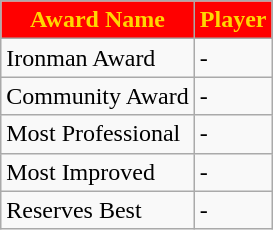<table class="wikitable">
<tr>
<th style="background:red; color:gold" text-align:center;">Award Name</th>
<th style="background:red; color:gold" text-align:center;">Player</th>
</tr>
<tr>
<td>Ironman Award</td>
<td>-</td>
</tr>
<tr>
<td>Community Award</td>
<td>-</td>
</tr>
<tr>
<td>Most Professional</td>
<td>-</td>
</tr>
<tr>
<td>Most Improved</td>
<td>-</td>
</tr>
<tr>
<td>Reserves Best</td>
<td>-</td>
</tr>
</table>
